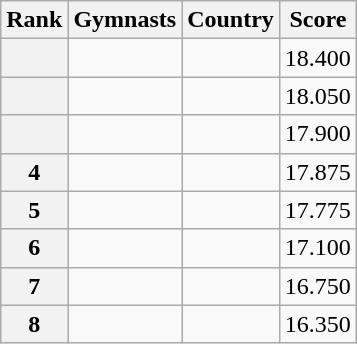<table class="wikitable sortable">
<tr>
<th>Rank</th>
<th>Gymnasts</th>
<th>Country</th>
<th>Score</th>
</tr>
<tr>
<th></th>
<td></td>
<td></td>
<td>18.400</td>
</tr>
<tr>
<th></th>
<td></td>
<td></td>
<td>18.050</td>
</tr>
<tr>
<th></th>
<td></td>
<td></td>
<td>17.900</td>
</tr>
<tr>
<th>4</th>
<td></td>
<td></td>
<td>17.875</td>
</tr>
<tr>
<th>5</th>
<td></td>
<td></td>
<td>17.775</td>
</tr>
<tr>
<th>6</th>
<td></td>
<td></td>
<td>17.100</td>
</tr>
<tr>
<th>7</th>
<td></td>
<td></td>
<td>16.750</td>
</tr>
<tr>
<th>8</th>
<td></td>
<td></td>
<td>16.350</td>
</tr>
</table>
